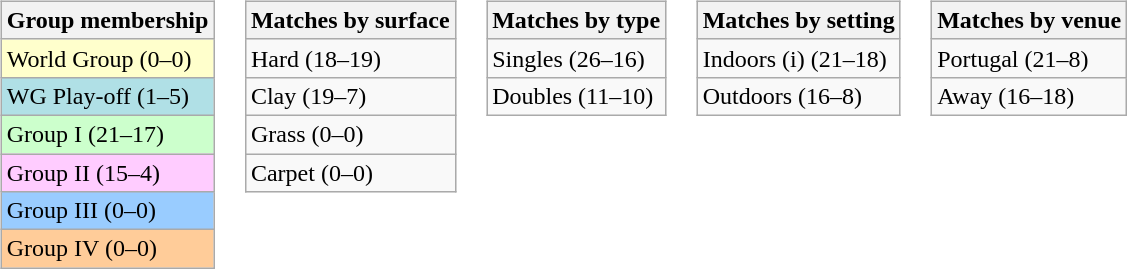<table>
<tr valign=top>
<td><br><table class=wikitable>
<tr>
<th>Group membership</th>
</tr>
<tr style="background:#ffc;">
<td>World Group (0–0)</td>
</tr>
<tr style="background:#B0E0E6;">
<td>WG Play-off (1–5)</td>
</tr>
<tr style="background:#cfc;">
<td>Group I (21–17)</td>
</tr>
<tr style="background:#fcf;">
<td>Group II (15–4)</td>
</tr>
<tr style="background:#9cf;">
<td>Group III (0–0)</td>
</tr>
<tr style="background:#fc9;">
<td>Group IV (0–0)</td>
</tr>
</table>
</td>
<td><br><table class=wikitable>
<tr>
<th>Matches by surface</th>
</tr>
<tr>
<td>Hard (18–19)</td>
</tr>
<tr>
<td>Clay (19–7)</td>
</tr>
<tr>
<td>Grass (0–0)</td>
</tr>
<tr>
<td>Carpet (0–0)</td>
</tr>
</table>
</td>
<td><br><table class=wikitable>
<tr>
<th>Matches by type</th>
</tr>
<tr>
<td>Singles (26–16)</td>
</tr>
<tr>
<td>Doubles (11–10)</td>
</tr>
</table>
</td>
<td><br><table class=wikitable>
<tr>
<th>Matches by setting</th>
</tr>
<tr>
<td>Indoors (i) (21–18)</td>
</tr>
<tr>
<td>Outdoors (16–8)</td>
</tr>
</table>
</td>
<td><br><table class=wikitable>
<tr>
<th>Matches by venue</th>
</tr>
<tr>
<td>Portugal (21–8)</td>
</tr>
<tr>
<td>Away (16–18)</td>
</tr>
</table>
</td>
</tr>
</table>
